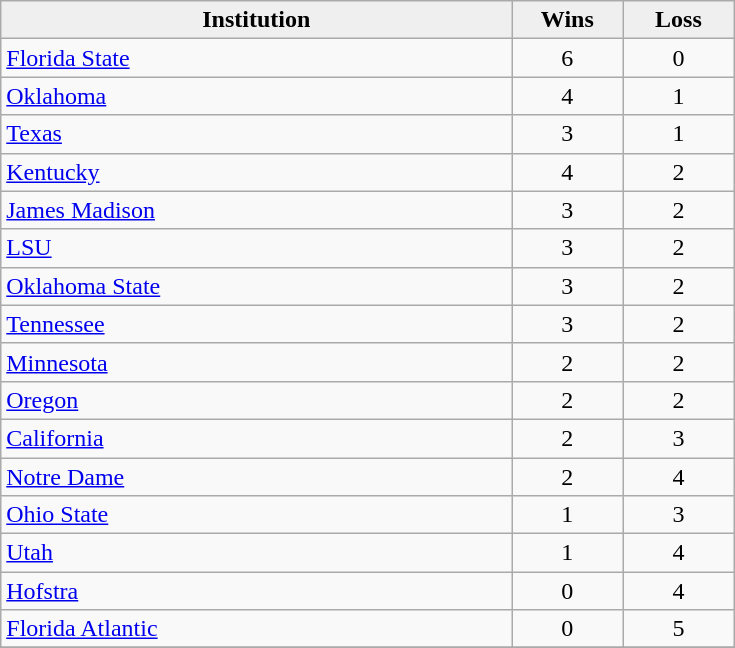<table class="wikitable sortable" style="text-align:center;">
<tr>
<th text-align:center;" style="background:#efefef; style=; width:250pt;">Institution</th>
<th text-align:center;" style="background:#efefef; style=; width:50pt;">Wins</th>
<th text-align:center;" style="background:#efefef; style=; width:50pt;">Loss</th>
</tr>
<tr>
<td align=left><a href='#'>Florida State</a></td>
<td>6</td>
<td>0</td>
</tr>
<tr>
<td align=left><a href='#'>Oklahoma</a></td>
<td>4</td>
<td>1</td>
</tr>
<tr>
<td align=left><a href='#'>Texas</a></td>
<td>3</td>
<td>1</td>
</tr>
<tr>
<td align=left><a href='#'>Kentucky</a></td>
<td>4</td>
<td>2</td>
</tr>
<tr>
<td align=left><a href='#'>James Madison</a></td>
<td>3</td>
<td>2</td>
</tr>
<tr>
<td align=left><a href='#'>LSU</a></td>
<td>3</td>
<td>2</td>
</tr>
<tr>
<td align=left><a href='#'>Oklahoma State</a></td>
<td>3</td>
<td>2</td>
</tr>
<tr>
<td align=left><a href='#'>Tennessee</a></td>
<td>3</td>
<td>2</td>
</tr>
<tr>
<td align=left><a href='#'>Minnesota</a></td>
<td>2</td>
<td>2</td>
</tr>
<tr>
<td align=left><a href='#'>Oregon</a></td>
<td>2</td>
<td>2</td>
</tr>
<tr>
<td align=left><a href='#'>California</a></td>
<td>2</td>
<td>3</td>
</tr>
<tr>
<td align=left><a href='#'>Notre Dame</a></td>
<td>2</td>
<td>4</td>
</tr>
<tr>
<td align=left><a href='#'>Ohio State</a></td>
<td>1</td>
<td>3</td>
</tr>
<tr>
<td align=left><a href='#'>Utah</a></td>
<td>1</td>
<td>4</td>
</tr>
<tr>
<td align=left><a href='#'>Hofstra</a></td>
<td>0</td>
<td>4</td>
</tr>
<tr>
<td align=left><a href='#'>Florida Atlantic</a></td>
<td>0</td>
<td>5</td>
</tr>
<tr class="sortbottom">
</tr>
</table>
